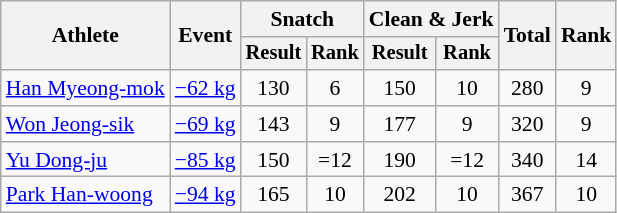<table class="wikitable" style="font-size:90%">
<tr>
<th rowspan="2">Athlete</th>
<th rowspan="2">Event</th>
<th colspan="2">Snatch</th>
<th colspan="2">Clean & Jerk</th>
<th rowspan="2">Total</th>
<th rowspan="2">Rank</th>
</tr>
<tr style="font-size:95%">
<th>Result</th>
<th>Rank</th>
<th>Result</th>
<th>Rank</th>
</tr>
<tr align=center>
<td align=left><a href='#'>Han Myeong-mok</a></td>
<td align=left><a href='#'>−62 kg</a></td>
<td>130</td>
<td>6</td>
<td>150</td>
<td>10</td>
<td>280</td>
<td>9</td>
</tr>
<tr align=center>
<td align=left><a href='#'>Won Jeong-sik</a></td>
<td align=left><a href='#'>−69 kg</a></td>
<td>143</td>
<td>9</td>
<td>177</td>
<td>9</td>
<td>320</td>
<td>9</td>
</tr>
<tr align=center>
<td align=left><a href='#'>Yu Dong-ju</a></td>
<td align=left><a href='#'>−85 kg</a></td>
<td>150</td>
<td>=12</td>
<td>190</td>
<td>=12</td>
<td>340</td>
<td>14</td>
</tr>
<tr align=center>
<td align=left><a href='#'>Park Han-woong</a></td>
<td align=left><a href='#'>−94 kg</a></td>
<td>165</td>
<td>10</td>
<td>202</td>
<td>10</td>
<td>367</td>
<td>10</td>
</tr>
</table>
